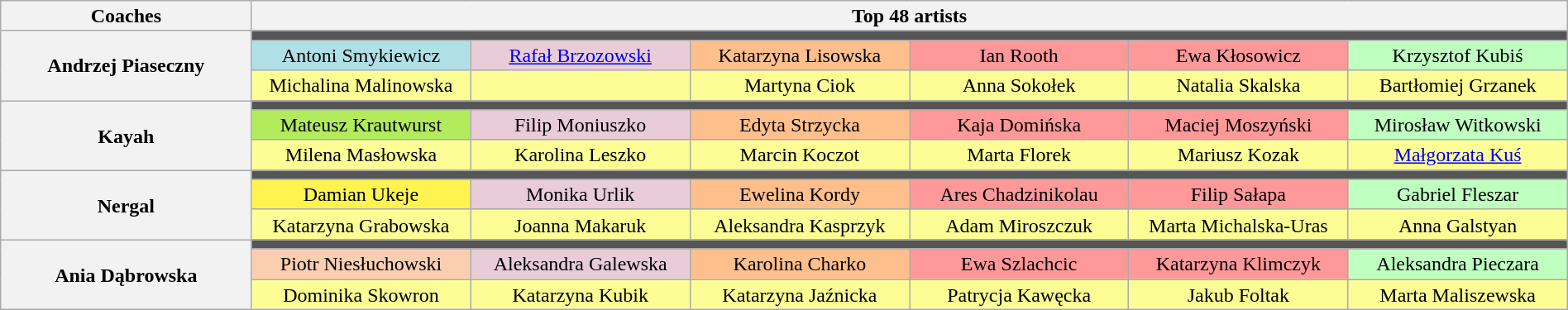<table class="wikitable" style="text-align:center; line-height:17px; width:100%;">
<tr>
<th scope="col" style="width:16%;">Coaches</th>
<th scope="col" style="width:84%;" colspan="10">Top 48 artists</th>
</tr>
<tr>
<th rowspan="3">Andrzej Piaseczny</th>
<td colspan="6" style="background:#555;"></td>
</tr>
<tr>
<td style="background:#b0e0e6; width:14%;">Antoni Smykiewicz</td>
<td style="background:#e8ccd7; width:14%;"><a href='#'>Rafał Brzozowski</a></td>
<td style="background:#ffbf8c; width:14%;">Katarzyna Lisowska</td>
<td style="background:#f99; width:14%;">Ian Rooth</td>
<td style="background:#f99; width:14%;">Ewa Kłosowicz</td>
<td style="background:#bfffc0; width:14%;">Krzysztof Kubiś</td>
</tr>
<tr>
<td style="background:#FDFD96">Michalina Malinowska</td>
<td style="background:#FDFD96"></td>
<td style="background:#FDFD96">Martyna Ciok</td>
<td style="background:#FDFD96">Anna Sokołek</td>
<td style="background:#FDFD96">Natalia Skalska</td>
<td style="background:#FDFD96">Bartłomiej Grzanek</td>
</tr>
<tr>
<th rowspan="3">Kayah</th>
<td colspan="6" style="background:#555;"></td>
</tr>
<tr>
<td style="background:#B2EC5D">Mateusz Krautwurst</td>
<td style="background:#E8CCD7">Filip Moniuszko</td>
<td style="background:#ffbf8c">Edyta Strzycka</td>
<td style="background:#f99;">Kaja Domińska</td>
<td style="background:#f99;">Maciej Moszyński</td>
<td style="background:#BFFFC0">Mirosław Witkowski</td>
</tr>
<tr>
<td style="background:#FDFD96">Milena Masłowska</td>
<td style="background:#FDFD96">Karolina Leszko</td>
<td style="background:#FDFD96">Marcin Koczot</td>
<td style="background:#FDFD96">Marta Florek</td>
<td style="background:#FDFD96">Mariusz Kozak</td>
<td style="background:#FDFD96"><a href='#'>Małgorzata Kuś</a></td>
</tr>
<tr>
<th rowspan="3">Nergal</th>
<td colspan="6" style="background:#555;"></td>
</tr>
<tr>
<td style="background:#FFF44F">Damian Ukeje</td>
<td style="background:#E8CCD7">Monika Urlik</td>
<td style="background:#ffbf8c">Ewelina Kordy</td>
<td style="background:#f99;">Ares Chadzinikolau</td>
<td style="background:#f99;">Filip Sałapa</td>
<td style="background:#BFFFC0">Gabriel Fleszar</td>
</tr>
<tr>
<td style="background:#FDFD96">Katarzyna Grabowska</td>
<td style="background:#FDFD96">Joanna Makaruk</td>
<td style="background:#FDFD96">Aleksandra Kasprzyk</td>
<td style="background:#FDFD96">Adam Miroszczuk</td>
<td style="background:#FDFD96">Marta Michalska-Uras</td>
<td style="background:#FDFD96">Anna Galstyan</td>
</tr>
<tr>
<th rowspan="3">Ania Dąbrowska</th>
<td colspan="6" style="background:#555;"></td>
</tr>
<tr>
<td style="background:#FBCEB1">Piotr Niesłuchowski</td>
<td style="background:#E8CCD7">Aleksandra Galewska</td>
<td style="background:#ffbf8c">Karolina Charko</td>
<td style="background:#f99;">Ewa Szlachcic</td>
<td style="background:#f99;">Katarzyna Klimczyk</td>
<td style="background:#BFFFC0">Aleksandra Pieczara</td>
</tr>
<tr>
<td style="background:#FDFD96">Dominika Skowron</td>
<td style="background:#FDFD96">Katarzyna Kubik</td>
<td style="background:#FDFD96">Katarzyna Jaźnicka</td>
<td style="background:#FDFD96">Patrycja Kawęcka</td>
<td style="background:#FDFD96">Jakub Foltak</td>
<td style="background:#FDFD96">Marta Maliszewska</td>
</tr>
</table>
